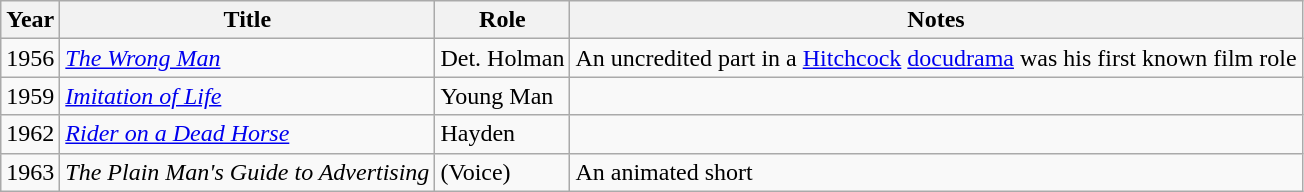<table class="wikitable sortable plainrowheaders">
<tr>
<th scope="col">Year</th>
<th scope="col">Title</th>
<th scope="col">Role</th>
<th scope="col">Notes</th>
</tr>
<tr>
<td>1956</td>
<td><em><a href='#'>The Wrong Man</a></em></td>
<td>Det. Holman</td>
<td>An uncredited part in a <a href='#'>Hitchcock</a> <a href='#'>docudrama</a> was his first known film role</td>
</tr>
<tr>
<td>1959</td>
<td><em><a href='#'>Imitation of Life</a></em></td>
<td>Young Man</td>
<td></td>
</tr>
<tr>
<td>1962</td>
<td><em><a href='#'>Rider on a Dead Horse</a></em></td>
<td>Hayden</td>
<td></td>
</tr>
<tr>
<td>1963</td>
<td><em>The Plain Man's Guide to Advertising</em></td>
<td>(Voice)</td>
<td>An animated short</td>
</tr>
</table>
